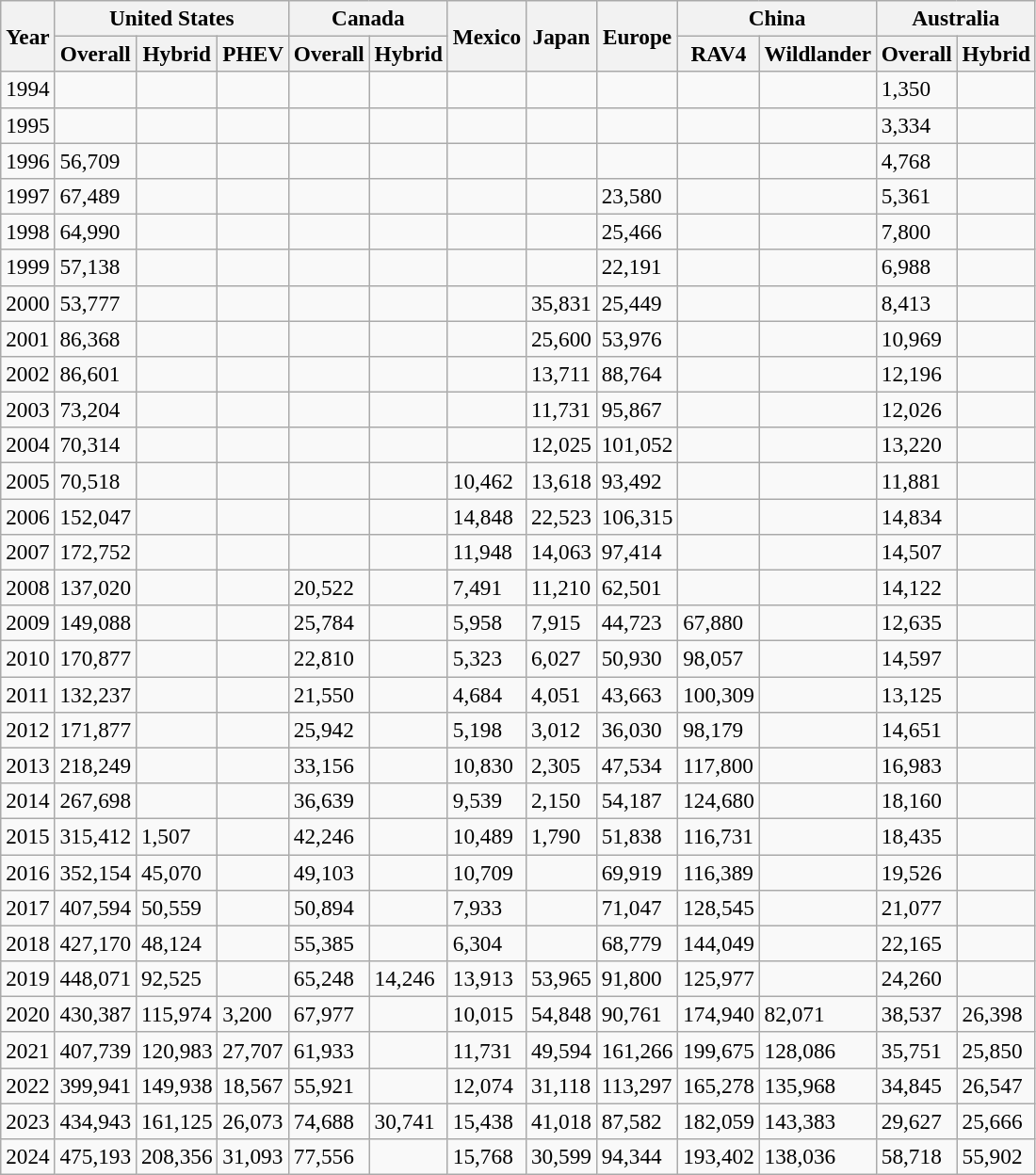<table class=wikitable style="font-size:97%">
<tr>
<th rowspan="2" data-sort-type="numeric">Year</th>
<th colspan="3" data-sort-type="numeric">United States</th>
<th colspan="2" data-sort-type="numeric">Canada</th>
<th rowspan="2">Mexico</th>
<th rowspan="2">Japan</th>
<th rowspan="2">Europe</th>
<th colspan="2">China</th>
<th colspan="2">Australia</th>
</tr>
<tr>
<th>Overall</th>
<th>Hybrid</th>
<th>PHEV</th>
<th>Overall</th>
<th>Hybrid</th>
<th>RAV4</th>
<th>Wildlander</th>
<th>Overall</th>
<th>Hybrid</th>
</tr>
<tr>
<td>1994</td>
<td></td>
<td></td>
<td></td>
<td></td>
<td></td>
<td></td>
<td></td>
<td></td>
<td></td>
<td></td>
<td>1,350</td>
<td></td>
</tr>
<tr>
<td>1995</td>
<td></td>
<td></td>
<td></td>
<td></td>
<td></td>
<td></td>
<td></td>
<td></td>
<td></td>
<td></td>
<td>3,334</td>
<td></td>
</tr>
<tr>
<td>1996</td>
<td>56,709</td>
<td></td>
<td></td>
<td></td>
<td></td>
<td></td>
<td></td>
<td></td>
<td></td>
<td></td>
<td>4,768</td>
<td></td>
</tr>
<tr>
<td>1997</td>
<td>67,489</td>
<td></td>
<td></td>
<td></td>
<td></td>
<td></td>
<td></td>
<td>23,580</td>
<td></td>
<td></td>
<td>5,361</td>
<td></td>
</tr>
<tr>
<td>1998</td>
<td>64,990</td>
<td></td>
<td></td>
<td></td>
<td></td>
<td></td>
<td></td>
<td>25,466</td>
<td></td>
<td></td>
<td>7,800</td>
<td></td>
</tr>
<tr>
<td>1999</td>
<td>57,138</td>
<td></td>
<td></td>
<td></td>
<td></td>
<td></td>
<td></td>
<td>22,191</td>
<td></td>
<td></td>
<td>6,988</td>
<td></td>
</tr>
<tr>
<td>2000</td>
<td>53,777</td>
<td></td>
<td></td>
<td></td>
<td></td>
<td></td>
<td>35,831</td>
<td>25,449</td>
<td></td>
<td></td>
<td>8,413</td>
<td></td>
</tr>
<tr>
<td>2001</td>
<td>86,368</td>
<td></td>
<td></td>
<td></td>
<td></td>
<td></td>
<td>25,600</td>
<td>53,976</td>
<td></td>
<td></td>
<td>10,969</td>
<td></td>
</tr>
<tr>
<td>2002</td>
<td>86,601</td>
<td></td>
<td></td>
<td></td>
<td></td>
<td></td>
<td>13,711</td>
<td>88,764</td>
<td></td>
<td></td>
<td>12,196</td>
<td></td>
</tr>
<tr>
<td>2003</td>
<td>73,204</td>
<td></td>
<td></td>
<td></td>
<td></td>
<td></td>
<td>11,731</td>
<td>95,867</td>
<td></td>
<td></td>
<td>12,026</td>
<td></td>
</tr>
<tr>
<td>2004</td>
<td>70,314</td>
<td></td>
<td></td>
<td></td>
<td></td>
<td></td>
<td>12,025</td>
<td>101,052</td>
<td></td>
<td></td>
<td>13,220</td>
<td></td>
</tr>
<tr>
<td>2005</td>
<td>70,518</td>
<td></td>
<td></td>
<td></td>
<td></td>
<td>10,462</td>
<td>13,618</td>
<td>93,492</td>
<td></td>
<td></td>
<td>11,881</td>
<td></td>
</tr>
<tr>
<td>2006</td>
<td>152,047</td>
<td></td>
<td></td>
<td></td>
<td></td>
<td>14,848</td>
<td>22,523</td>
<td>106,315</td>
<td></td>
<td></td>
<td>14,834</td>
<td></td>
</tr>
<tr>
<td>2007</td>
<td>172,752</td>
<td></td>
<td></td>
<td></td>
<td></td>
<td>11,948</td>
<td>14,063</td>
<td>97,414</td>
<td></td>
<td></td>
<td>14,507</td>
<td></td>
</tr>
<tr>
<td>2008</td>
<td>137,020</td>
<td></td>
<td></td>
<td>20,522</td>
<td></td>
<td>7,491</td>
<td>11,210</td>
<td>62,501</td>
<td></td>
<td></td>
<td>14,122</td>
<td></td>
</tr>
<tr>
<td>2009</td>
<td>149,088</td>
<td></td>
<td></td>
<td>25,784</td>
<td></td>
<td>5,958</td>
<td>7,915</td>
<td>44,723</td>
<td>67,880</td>
<td></td>
<td>12,635</td>
<td></td>
</tr>
<tr>
<td>2010</td>
<td>170,877</td>
<td></td>
<td></td>
<td>22,810</td>
<td></td>
<td>5,323</td>
<td>6,027</td>
<td>50,930</td>
<td>98,057</td>
<td></td>
<td>14,597</td>
<td></td>
</tr>
<tr>
<td>2011</td>
<td>132,237</td>
<td></td>
<td></td>
<td>21,550</td>
<td></td>
<td>4,684</td>
<td>4,051</td>
<td>43,663</td>
<td>100,309</td>
<td></td>
<td>13,125</td>
<td></td>
</tr>
<tr>
<td>2012</td>
<td>171,877</td>
<td></td>
<td></td>
<td>25,942</td>
<td></td>
<td>5,198</td>
<td>3,012</td>
<td>36,030</td>
<td>98,179</td>
<td></td>
<td>14,651</td>
<td></td>
</tr>
<tr>
<td>2013</td>
<td>218,249</td>
<td></td>
<td></td>
<td>33,156</td>
<td></td>
<td>10,830</td>
<td>2,305</td>
<td>47,534</td>
<td>117,800</td>
<td></td>
<td>16,983</td>
<td></td>
</tr>
<tr>
<td>2014</td>
<td>267,698</td>
<td></td>
<td></td>
<td>36,639</td>
<td></td>
<td>9,539</td>
<td>2,150</td>
<td>54,187</td>
<td>124,680</td>
<td></td>
<td>18,160</td>
<td></td>
</tr>
<tr>
<td>2015</td>
<td>315,412</td>
<td>1,507</td>
<td></td>
<td>42,246</td>
<td></td>
<td>10,489</td>
<td>1,790</td>
<td>51,838</td>
<td>116,731</td>
<td></td>
<td>18,435</td>
<td></td>
</tr>
<tr>
<td>2016</td>
<td>352,154</td>
<td>45,070</td>
<td></td>
<td>49,103</td>
<td></td>
<td>10,709</td>
<td></td>
<td>69,919</td>
<td>116,389</td>
<td></td>
<td>19,526</td>
<td></td>
</tr>
<tr>
<td>2017</td>
<td>407,594</td>
<td>50,559</td>
<td></td>
<td>50,894</td>
<td></td>
<td>7,933</td>
<td></td>
<td>71,047</td>
<td>128,545</td>
<td></td>
<td>21,077</td>
<td></td>
</tr>
<tr>
<td>2018</td>
<td>427,170</td>
<td>48,124</td>
<td></td>
<td>55,385</td>
<td></td>
<td>6,304</td>
<td></td>
<td>68,779</td>
<td>144,049</td>
<td></td>
<td>22,165</td>
<td></td>
</tr>
<tr>
<td>2019</td>
<td>448,071</td>
<td>92,525</td>
<td></td>
<td>65,248</td>
<td>14,246</td>
<td>13,913</td>
<td>53,965</td>
<td>91,800</td>
<td>125,977</td>
<td></td>
<td>24,260</td>
<td></td>
</tr>
<tr>
<td>2020</td>
<td>430,387</td>
<td>115,974</td>
<td>3,200</td>
<td>67,977</td>
<td></td>
<td>10,015</td>
<td>54,848</td>
<td>90,761</td>
<td>174,940</td>
<td>82,071</td>
<td>38,537</td>
<td>26,398</td>
</tr>
<tr>
<td>2021</td>
<td>407,739</td>
<td>120,983</td>
<td>27,707</td>
<td>61,933</td>
<td></td>
<td>11,731</td>
<td>49,594</td>
<td>161,266</td>
<td>199,675</td>
<td>128,086</td>
<td>35,751</td>
<td>25,850</td>
</tr>
<tr>
<td>2022</td>
<td>399,941</td>
<td>149,938</td>
<td>18,567</td>
<td>55,921</td>
<td></td>
<td>12,074</td>
<td>31,118</td>
<td>113,297</td>
<td>165,278</td>
<td>135,968</td>
<td>34,845</td>
<td>26,547</td>
</tr>
<tr>
<td>2023</td>
<td>434,943</td>
<td>161,125</td>
<td>26,073</td>
<td>74,688</td>
<td>30,741</td>
<td>15,438</td>
<td>41,018</td>
<td>87,582</td>
<td>182,059</td>
<td>143,383</td>
<td>29,627</td>
<td>25,666</td>
</tr>
<tr>
<td>2024</td>
<td>475,193</td>
<td>208,356</td>
<td>31,093</td>
<td>77,556</td>
<td></td>
<td>15,768</td>
<td>30,599</td>
<td>94,344</td>
<td>193,402</td>
<td>138,036</td>
<td>58,718</td>
<td>55,902</td>
</tr>
</table>
